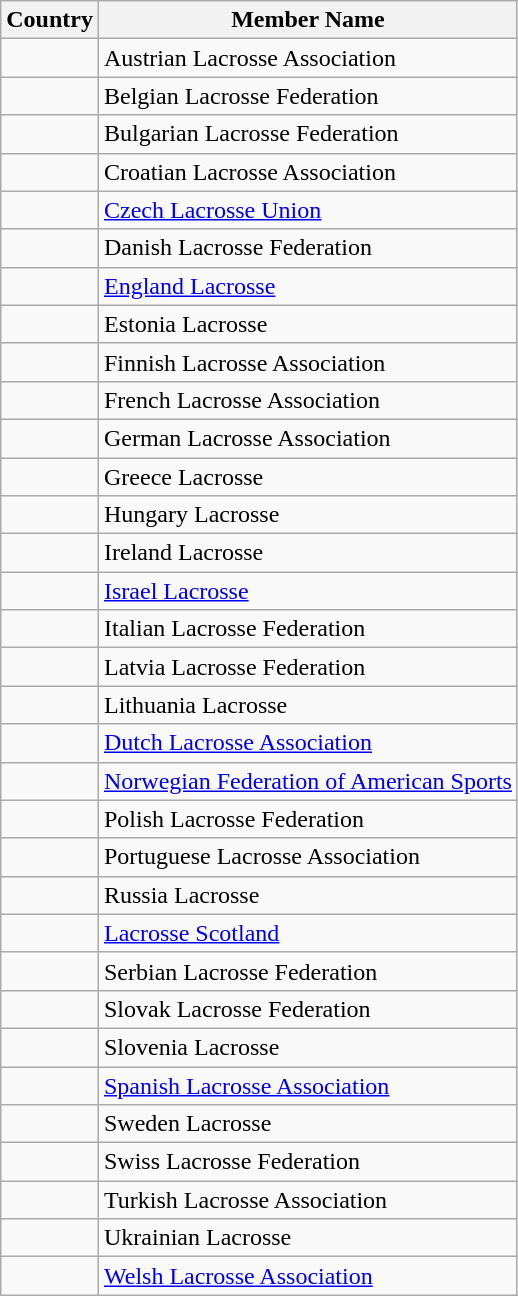<table class="wikitable">
<tr>
<th>Country</th>
<th>Member Name</th>
</tr>
<tr>
<td></td>
<td>Austrian Lacrosse Association</td>
</tr>
<tr>
<td></td>
<td>Belgian Lacrosse Federation</td>
</tr>
<tr>
<td></td>
<td>Bulgarian Lacrosse Federation</td>
</tr>
<tr>
<td></td>
<td>Croatian Lacrosse Association</td>
</tr>
<tr>
<td></td>
<td><a href='#'>Czech Lacrosse Union</a></td>
</tr>
<tr>
<td></td>
<td>Danish Lacrosse Federation</td>
</tr>
<tr>
<td></td>
<td><a href='#'>England Lacrosse</a></td>
</tr>
<tr>
<td></td>
<td>Estonia Lacrosse</td>
</tr>
<tr>
<td></td>
<td>Finnish Lacrosse Association</td>
</tr>
<tr>
<td></td>
<td>French Lacrosse Association</td>
</tr>
<tr>
<td></td>
<td>German Lacrosse Association</td>
</tr>
<tr>
<td></td>
<td>Greece Lacrosse</td>
</tr>
<tr>
<td></td>
<td>Hungary Lacrosse</td>
</tr>
<tr>
<td></td>
<td>Ireland Lacrosse</td>
</tr>
<tr>
<td></td>
<td><a href='#'>Israel Lacrosse</a></td>
</tr>
<tr>
<td></td>
<td>Italian Lacrosse Federation</td>
</tr>
<tr>
<td></td>
<td>Latvia Lacrosse Federation</td>
</tr>
<tr>
<td></td>
<td>Lithuania Lacrosse</td>
</tr>
<tr>
<td></td>
<td><a href='#'>Dutch Lacrosse Association</a></td>
</tr>
<tr>
<td></td>
<td><a href='#'>Norwegian Federation of American Sports</a></td>
</tr>
<tr>
<td></td>
<td>Polish Lacrosse Federation</td>
</tr>
<tr>
<td></td>
<td>Portuguese Lacrosse Association</td>
</tr>
<tr>
<td></td>
<td>Russia Lacrosse</td>
</tr>
<tr>
<td></td>
<td><a href='#'>Lacrosse Scotland</a></td>
</tr>
<tr>
<td></td>
<td>Serbian Lacrosse Federation</td>
</tr>
<tr>
<td></td>
<td>Slovak Lacrosse Federation</td>
</tr>
<tr>
<td></td>
<td>Slovenia Lacrosse</td>
</tr>
<tr>
<td></td>
<td><a href='#'>Spanish Lacrosse Association</a></td>
</tr>
<tr>
<td></td>
<td>Sweden Lacrosse</td>
</tr>
<tr>
<td></td>
<td>Swiss Lacrosse Federation</td>
</tr>
<tr>
<td></td>
<td>Turkish Lacrosse Association</td>
</tr>
<tr>
<td></td>
<td>Ukrainian Lacrosse</td>
</tr>
<tr>
<td></td>
<td><a href='#'>Welsh Lacrosse Association</a></td>
</tr>
</table>
